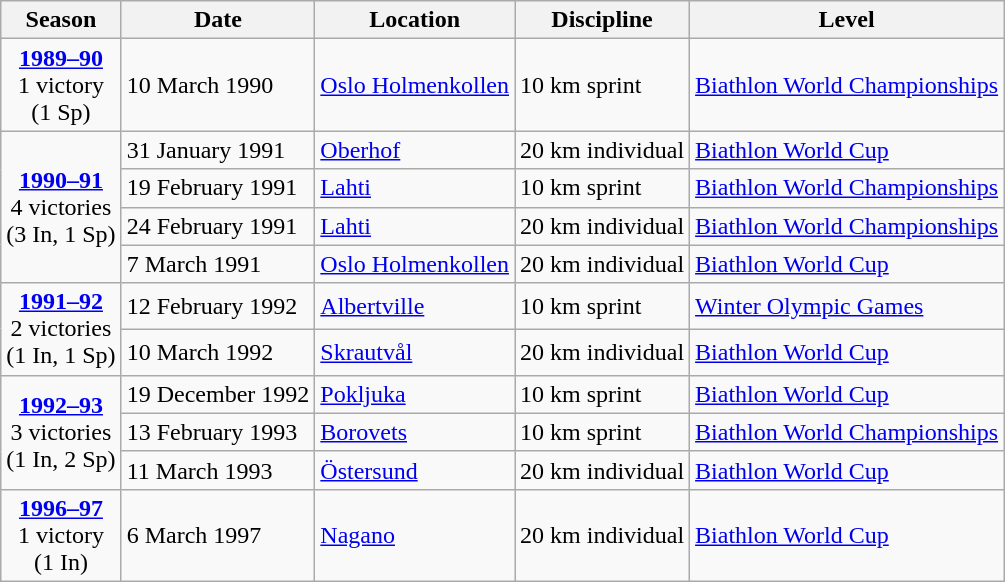<table class="wikitable">
<tr>
<th>Season</th>
<th>Date</th>
<th>Location</th>
<th>Discipline</th>
<th>Level</th>
</tr>
<tr>
<td rowspan="1" style="text-align:center;"><strong><a href='#'>1989–90</a></strong> <br> 1 victory <br> (1 Sp)</td>
<td>10 March 1990</td>
<td> <a href='#'>Oslo Holmenkollen</a></td>
<td>10 km sprint</td>
<td><a href='#'>Biathlon World Championships</a></td>
</tr>
<tr>
<td rowspan="4" style="text-align:center;"><strong><a href='#'>1990–91</a></strong> <br> 4 victories <br> (3 In, 1 Sp)</td>
<td>31 January 1991</td>
<td> <a href='#'>Oberhof</a></td>
<td>20 km individual</td>
<td><a href='#'>Biathlon World Cup</a></td>
</tr>
<tr>
<td>19 February 1991</td>
<td> <a href='#'>Lahti</a></td>
<td>10 km sprint</td>
<td><a href='#'>Biathlon World Championships</a></td>
</tr>
<tr>
<td>24 February 1991</td>
<td> <a href='#'>Lahti</a></td>
<td>20 km individual</td>
<td><a href='#'>Biathlon World Championships</a></td>
</tr>
<tr>
<td>7 March 1991</td>
<td> <a href='#'>Oslo Holmenkollen</a></td>
<td>20 km individual</td>
<td><a href='#'>Biathlon World Cup</a></td>
</tr>
<tr>
<td rowspan="2" style="text-align:center;"><strong><a href='#'>1991–92</a></strong> <br> 2 victories <br> (1 In, 1 Sp)</td>
<td>12 February 1992</td>
<td> <a href='#'>Albertville</a></td>
<td>10 km sprint</td>
<td><a href='#'>Winter Olympic Games</a></td>
</tr>
<tr>
<td>10 March 1992</td>
<td> <a href='#'>Skrautvål</a></td>
<td>20 km individual</td>
<td><a href='#'>Biathlon World Cup</a></td>
</tr>
<tr>
<td rowspan="3" style="text-align:center;"><strong><a href='#'>1992–93</a></strong> <br> 3 victories <br> (1 In, 2 Sp)</td>
<td>19 December 1992</td>
<td> <a href='#'>Pokljuka</a></td>
<td>10 km sprint</td>
<td><a href='#'>Biathlon World Cup</a></td>
</tr>
<tr>
<td>13 February 1993</td>
<td> <a href='#'>Borovets</a></td>
<td>10 km sprint</td>
<td><a href='#'>Biathlon World Championships</a></td>
</tr>
<tr>
<td>11 March 1993</td>
<td> <a href='#'>Östersund</a></td>
<td>20 km individual</td>
<td><a href='#'>Biathlon World Cup</a></td>
</tr>
<tr>
<td rowspan="1" style="text-align:center;"><strong><a href='#'>1996–97</a></strong> <br> 1 victory <br> (1 In)</td>
<td>6 March 1997</td>
<td> <a href='#'>Nagano</a></td>
<td>20 km individual</td>
<td><a href='#'>Biathlon World Cup</a></td>
</tr>
</table>
